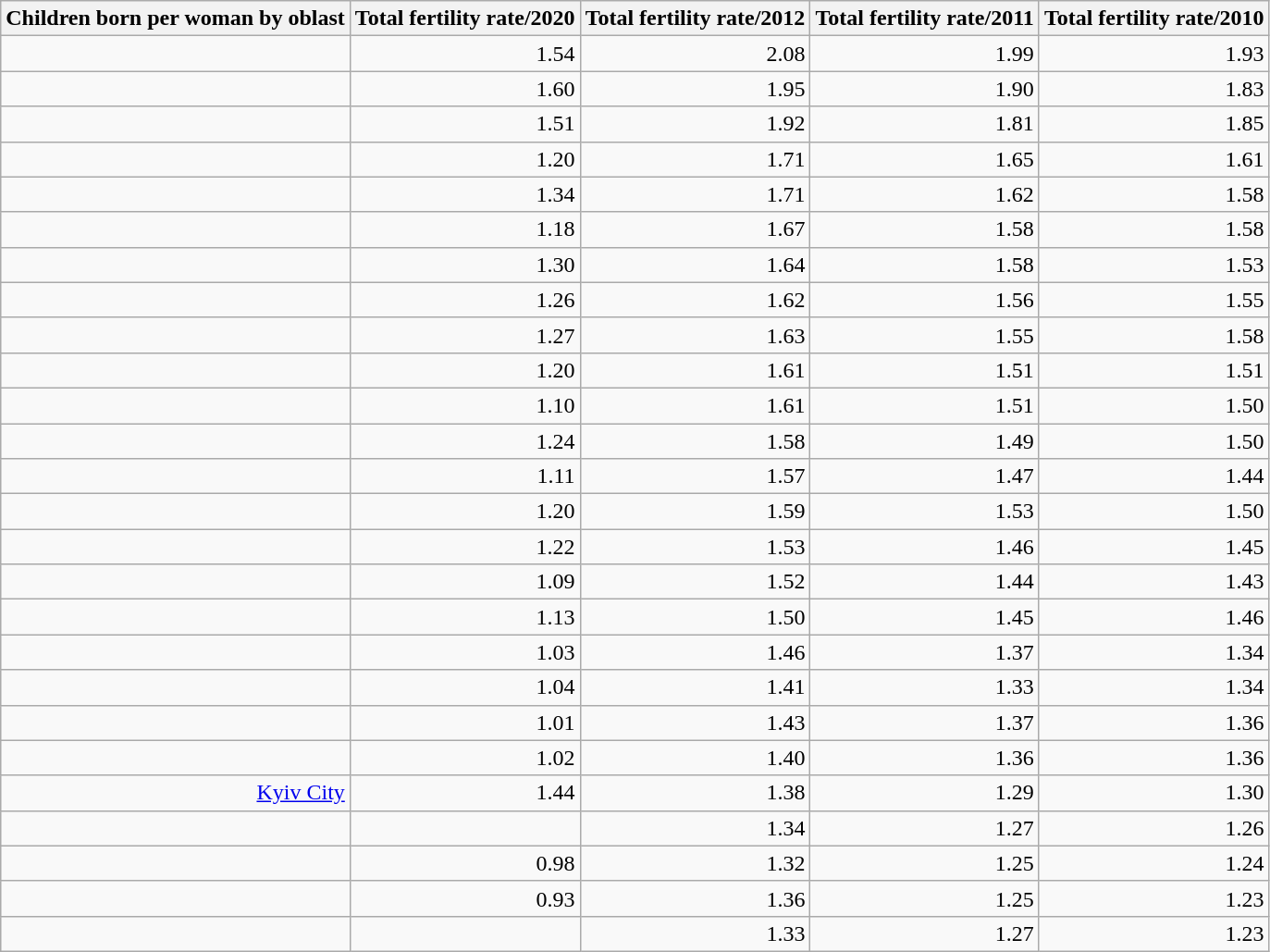<table class="wikitable centre sortable" style="text-align: right;">
<tr>
<th>Children born per woman by oblast</th>
<th>Total fertility rate/2020</th>
<th>Total fertility rate/2012</th>
<th>Total fertility rate/2011</th>
<th>Total fertility rate/2010</th>
</tr>
<tr>
<td></td>
<td>1.54 </td>
<td>2.08 </td>
<td>1.99 </td>
<td>1.93 </td>
</tr>
<tr>
<td></td>
<td>1.60 </td>
<td>1.95 </td>
<td>1.90 </td>
<td>1.83 </td>
</tr>
<tr>
<td></td>
<td>1.51 </td>
<td>1.92 </td>
<td>1.81 </td>
<td>1.85 </td>
</tr>
<tr>
<td></td>
<td>1.20 </td>
<td>1.71 </td>
<td>1.65 </td>
<td>1.61 </td>
</tr>
<tr>
<td></td>
<td>1.34 </td>
<td>1.71 </td>
<td>1.62 </td>
<td>1.58 </td>
</tr>
<tr>
<td></td>
<td>1.18 </td>
<td>1.67 </td>
<td>1.58 </td>
<td>1.58 </td>
</tr>
<tr>
<td></td>
<td>1.30 </td>
<td>1.64 </td>
<td>1.58 </td>
<td>1.53 </td>
</tr>
<tr>
<td></td>
<td>1.26 </td>
<td>1.62 </td>
<td>1.56 </td>
<td>1.55 </td>
</tr>
<tr>
<td></td>
<td>1.27 </td>
<td>1.63 </td>
<td>1.55 </td>
<td>1.58 </td>
</tr>
<tr>
<td></td>
<td>1.20 </td>
<td>1.61 </td>
<td>1.51 </td>
<td>1.51 </td>
</tr>
<tr>
<td></td>
<td>1.10 </td>
<td>1.61 </td>
<td>1.51 </td>
<td>1.50 </td>
</tr>
<tr>
<td></td>
<td>1.24 </td>
<td>1.58 </td>
<td>1.49 </td>
<td>1.50 </td>
</tr>
<tr>
<td></td>
<td>1.11 </td>
<td>1.57 </td>
<td>1.47 </td>
<td>1.44 </td>
</tr>
<tr>
<td></td>
<td>1.20 </td>
<td>1.59 </td>
<td>1.53 </td>
<td>1.50 </td>
</tr>
<tr>
<td></td>
<td>1.22 </td>
<td>1.53 </td>
<td>1.46 </td>
<td>1.45 </td>
</tr>
<tr>
<td></td>
<td>1.09 </td>
<td>1.52 </td>
<td>1.44 </td>
<td>1.43 </td>
</tr>
<tr>
<td></td>
<td>1.13 </td>
<td>1.50 </td>
<td>1.45 </td>
<td>1.46 </td>
</tr>
<tr>
<td></td>
<td>1.03 </td>
<td>1.46 </td>
<td>1.37 </td>
<td>1.34 </td>
</tr>
<tr>
<td></td>
<td>1.04 </td>
<td>1.41 </td>
<td>1.33 </td>
<td>1.34 </td>
</tr>
<tr>
<td></td>
<td>1.01 </td>
<td>1.43 </td>
<td>1.37 </td>
<td>1.36 </td>
</tr>
<tr>
<td></td>
<td>1.02 </td>
<td>1.40 </td>
<td>1.36 </td>
<td>1.36 </td>
</tr>
<tr>
<td> <a href='#'>Kyiv City</a></td>
<td>1.44 </td>
<td>1.38 </td>
<td>1.29 </td>
<td>1.30 </td>
</tr>
<tr>
<td></td>
<td></td>
<td>1.34 </td>
<td>1.27 </td>
<td>1.26 </td>
</tr>
<tr>
<td></td>
<td>0.98 </td>
<td>1.32 </td>
<td>1.25 </td>
<td>1.24 </td>
</tr>
<tr>
<td></td>
<td>0.93 </td>
<td>1.36 </td>
<td>1.25 </td>
<td>1.23 </td>
</tr>
<tr>
<td></td>
<td></td>
<td>1.33 </td>
<td>1.27 </td>
<td>1.23 </td>
</tr>
</table>
